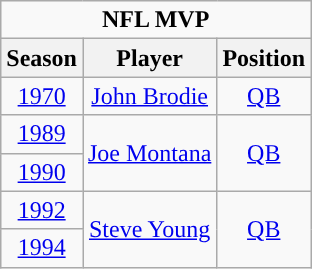<table class="wikitable sortable" style="text-align:center">
<tr>
<td colspan="3"><strong>NFL MVP</strong></td>
</tr>
<tr>
<th>Season</th>
<th>Player</th>
<th>Position</th>
</tr>
<tr>
<td><a href='#'>1970</a></td>
<td><a href='#'>John Brodie</a></td>
<td><a href='#'>QB</a></td>
</tr>
<tr>
<td><a href='#'>1989</a></td>
<td rowspan=2><a href='#'>Joe Montana</a></td>
<td rowspan=2><a href='#'>QB</a></td>
</tr>
<tr>
<td><a href='#'>1990</a></td>
</tr>
<tr>
<td><a href='#'>1992</a></td>
<td rowspan=2><a href='#'>Steve Young</a></td>
<td rowspan=2><a href='#'>QB</a></td>
</tr>
<tr>
<td><a href='#'>1994</a></td>
</tr>
</table>
